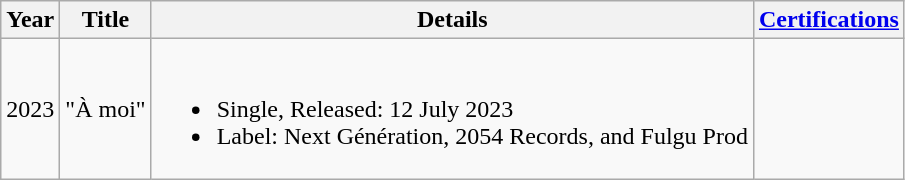<table class="wikitable">
<tr>
<th>Year</th>
<th>Title</th>
<th>Details</th>
<th><a href='#'>Certifications</a></th>
</tr>
<tr>
<td>2023</td>
<td>"À moi"</td>
<td><br><ul><li>Single, Released: 12 July 2023</li><li>Label: Next Génération, 2054 Records, and Fulgu Prod</li></ul></td>
<td></td>
</tr>
</table>
